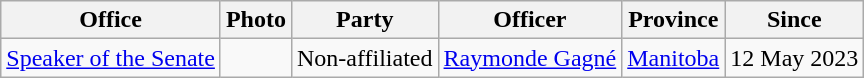<table class="wikitable">
<tr>
<th>Office</th>
<th>Photo</th>
<th>Party</th>
<th>Officer</th>
<th>Province</th>
<th>Since</th>
</tr>
<tr>
<td><a href='#'>Speaker of the Senate</a></td>
<td></td>
<td>Non-affiliated</td>
<td><a href='#'>Raymonde Gagné</a></td>
<td><a href='#'>Manitoba</a></td>
<td>12 May 2023</td>
</tr>
</table>
